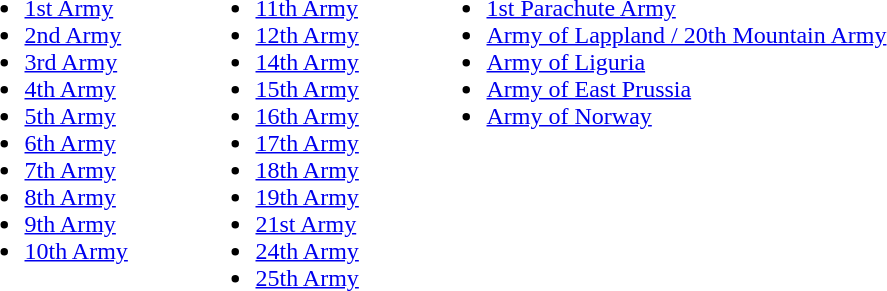<table>
<tr>
<td valign = "top" width = 150><br><ul><li><a href='#'>1st Army</a></li><li><a href='#'>2nd Army</a></li><li><a href='#'>3rd Army</a></li><li><a href='#'>4th Army</a></li><li><a href='#'>5th Army</a></li><li><a href='#'>6th Army</a></li><li><a href='#'>7th Army</a></li><li><a href='#'>8th Army</a></li><li><a href='#'>9th Army</a></li><li><a href='#'>10th Army</a></li></ul></td>
<td valign = "top" width = 150><br><ul><li><a href='#'>11th Army</a></li><li><a href='#'>12th Army</a></li><li><a href='#'>14th Army</a></li><li><a href='#'>15th Army</a></li><li><a href='#'>16th Army</a></li><li><a href='#'>17th Army</a></li><li><a href='#'>18th Army</a></li><li><a href='#'>19th Army</a></li><li><a href='#'>21st Army</a></li><li><a href='#'>24th Army</a></li><li><a href='#'>25th Army</a></li></ul></td>
<td valign = "top"><br><ul><li><a href='#'>1st Parachute Army</a></li><li><a href='#'>Army of Lappland / 20th Mountain Army</a></li><li><a href='#'>Army of Liguria</a></li><li><a href='#'>Army of East Prussia</a></li><li><a href='#'>Army of Norway</a></li></ul></td>
</tr>
</table>
